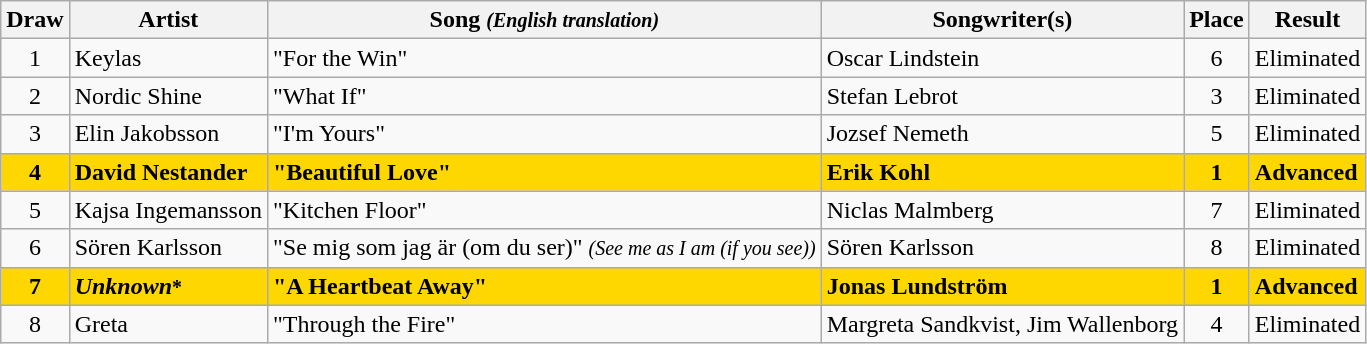<table class="wikitable">
<tr>
<th>Draw</th>
<th>Artist</th>
<th>Song <small><em>(English translation)</em></small></th>
<th>Songwriter(s)</th>
<th>Place</th>
<th>Result</th>
</tr>
<tr>
<td align="center">1</td>
<td>Keylas</td>
<td>"For the Win"</td>
<td>Oscar Lindstein</td>
<td align="center">6</td>
<td>Eliminated</td>
</tr>
<tr>
<td align="center">2</td>
<td>Nordic Shine</td>
<td>"What If"</td>
<td>Stefan Lebrot</td>
<td align="center">3</td>
<td>Eliminated</td>
</tr>
<tr>
<td align="center">3</td>
<td>Elin Jakobsson</td>
<td>"I'm Yours"</td>
<td>Jozsef Nemeth</td>
<td align="center">5</td>
<td>Eliminated</td>
</tr>
<tr style="font-weight:bold;background:gold;">
<td align="center"><strong>4</strong></td>
<td><strong>David Nestander</strong></td>
<td><strong>"Beautiful Love"</strong></td>
<td><strong>Erik Kohl</strong></td>
<td align="center"><strong>1</strong></td>
<td>Advanced</td>
</tr>
<tr>
<td align="center">5</td>
<td>Kajsa Ingemansson</td>
<td>"Kitchen Floor"</td>
<td>Niclas Malmberg</td>
<td align="center">7</td>
<td>Eliminated</td>
</tr>
<tr>
<td align="center">6</td>
<td>Sören Karlsson</td>
<td>"Se mig som jag är (om du ser)" <small><em>(See me as I am (if you see))</em></small></td>
<td>Sören Karlsson</td>
<td align="center">8</td>
<td>Eliminated</td>
</tr>
<tr style="font-weight:bold;background:gold;">
<td align="center"><strong>7</strong></td>
<td><em>Unknown</em><small>*</small></td>
<td><strong>"A Heartbeat Away"</strong></td>
<td><strong>Jonas Lundström</strong></td>
<td align="center"><strong>1</strong></td>
<td>Advanced</td>
</tr>
<tr>
<td align="center">8</td>
<td>Greta</td>
<td>"Through the Fire"</td>
<td>Margreta Sandkvist, Jim Wallenborg</td>
<td align="center">4</td>
<td>Eliminated</td>
</tr>
</table>
